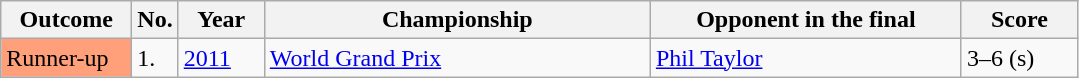<table class="sortable wikitable">
<tr>
<th width="80">Outcome</th>
<th width="20">No.</th>
<th width="50">Year</th>
<th style="width:250px;">Championship</th>
<th style="width:200px;">Opponent in the final</th>
<th width="70">Score</th>
</tr>
<tr>
<td style="background:#ffa07a;">Runner-up</td>
<td>1.</td>
<td><a href='#'>2011</a></td>
<td><a href='#'>World Grand Prix</a></td>
<td> <a href='#'>Phil Taylor</a></td>
<td>3–6 (s)</td>
</tr>
</table>
